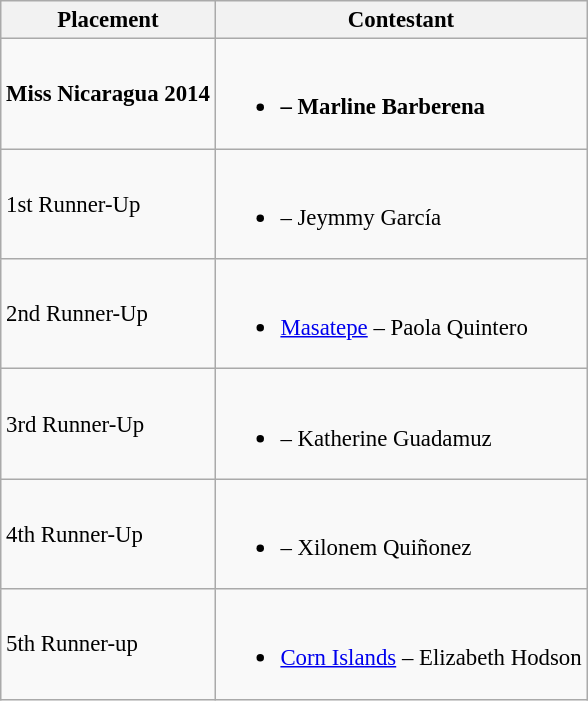<table class="wikitable sortable" style="font-size: 95%;">
<tr>
<th>Placement</th>
<th>Contestant</th>
</tr>
<tr>
<td><strong>Miss Nicaragua 2014</strong></td>
<td><br><ul><li><strong> – Marline Barberena</strong></li></ul></td>
</tr>
<tr>
<td>1st Runner-Up</td>
<td><br><ul><li> – Jeymmy García</li></ul></td>
</tr>
<tr>
<td>2nd Runner-Up</td>
<td><br><ul><li> <a href='#'>Masatepe</a> – Paola Quintero</li></ul></td>
</tr>
<tr>
<td>3rd Runner-Up</td>
<td><br><ul><li> – Katherine Guadamuz</li></ul></td>
</tr>
<tr>
<td>4th Runner-Up</td>
<td><br><ul><li> – Xilonem Quiñonez</li></ul></td>
</tr>
<tr>
<td>5th Runner-up</td>
<td><br><ul><li> <a href='#'>Corn Islands</a> – Elizabeth Hodson</li></ul></td>
</tr>
</table>
